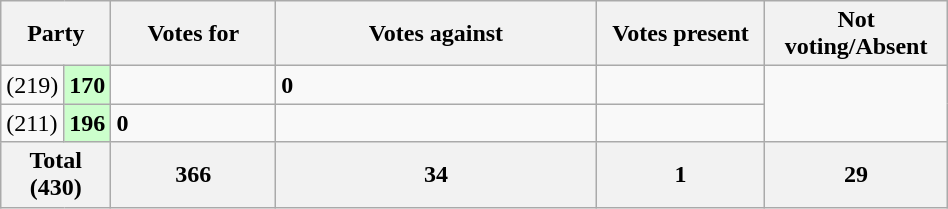<table class="wikitable mw-collapsible mw-collapsed" style="width:50%;">
<tr>
<th colspan="2">Party</th>
<th style="width:20%;">Votes for</th>
<th style="width:40%;">Votes against</th>
<th style="width:20%;">Votes present</th>
<th style="width:20%;">Not voting/Absent</th>
</tr>
<tr>
<td> (219)</td>
<td style="background:#cfc;"><strong>170</strong></td>
<td></td>
<td><strong>0</strong></td>
<td></td>
</tr>
<tr>
<td> (211)</td>
<td style="background:#cfc;"><strong>196</strong></td>
<td><strong>0</strong></td>
<td></td>
<td></td>
</tr>
<tr>
<th colspan="2">Total (430)</th>
<th><strong>366</strong></th>
<th>34</th>
<th>1</th>
<th>29</th>
</tr>
</table>
